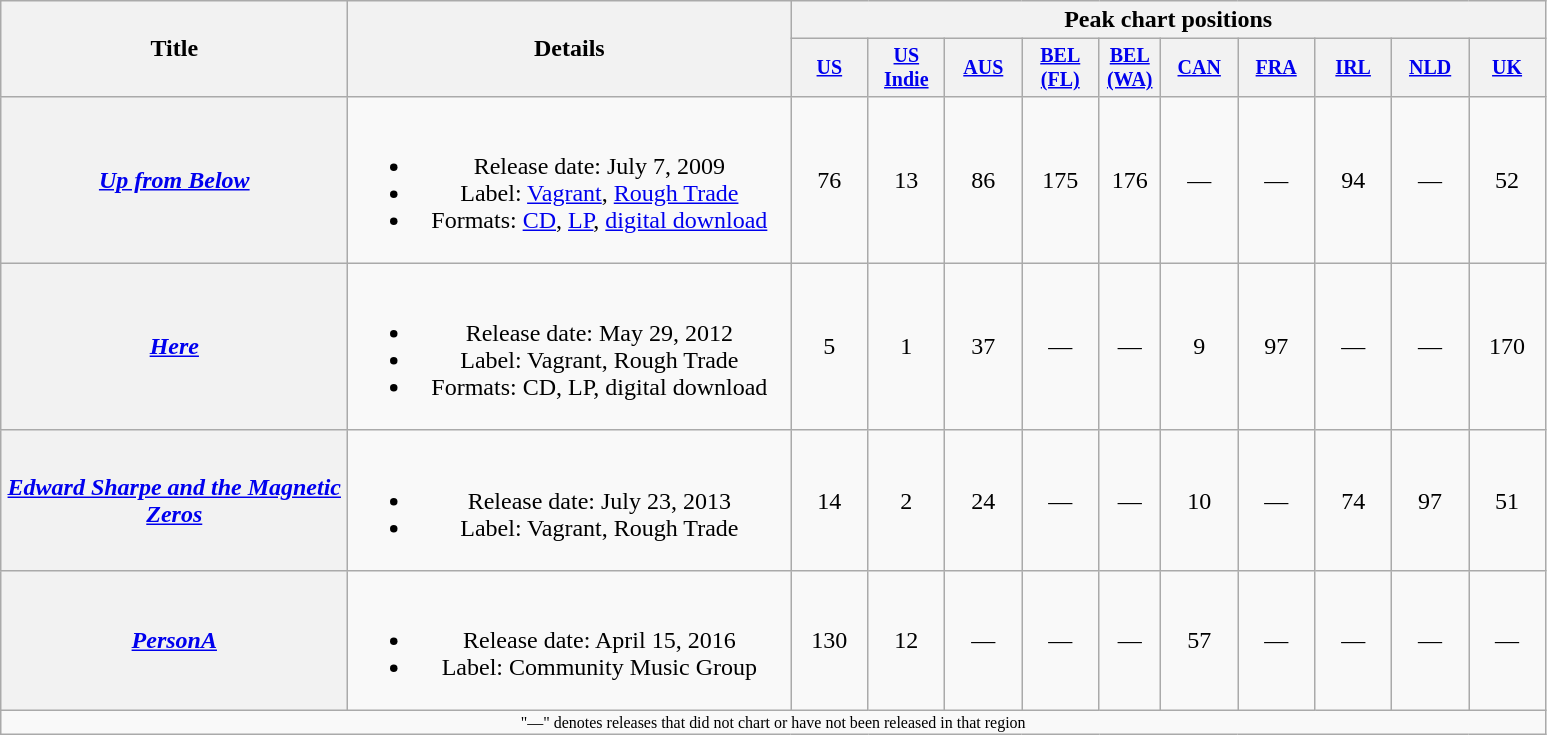<table class="wikitable plainrowheaders" style="text-align:center;">
<tr>
<th rowspan="2" style="width:14em;">Title</th>
<th rowspan="2" style="width:18em;">Details</th>
<th colspan="10">Peak chart positions</th>
</tr>
<tr style="font-size:smaller;">
<th style="width:45px;"><a href='#'>US</a><br></th>
<th style="width:45px;"><a href='#'>US<br>Indie</a><br></th>
<th style="width:45px;"><a href='#'>AUS</a><br></th>
<th style="width:45px;"><a href='#'>BEL<br>(FL)</a><br></th>
<th style="width:35px;"><a href='#'>BEL<br>(WA)</a><br></th>
<th style="width:45px;"><a href='#'>CAN</a><br></th>
<th style="width:45px;"><a href='#'>FRA</a><br></th>
<th style="width:45px;"><a href='#'>IRL</a><br></th>
<th style="width:45px;"><a href='#'>NLD</a><br></th>
<th style="width:45px;"><a href='#'>UK</a><br></th>
</tr>
<tr>
<th scope="row"><em><a href='#'>Up from Below</a></em></th>
<td><br><ul><li>Release date: July 7, 2009</li><li>Label: <a href='#'>Vagrant</a>, <a href='#'>Rough Trade</a></li><li>Formats: <a href='#'>CD</a>, <a href='#'>LP</a>, <a href='#'>digital download</a></li></ul></td>
<td>76</td>
<td>13</td>
<td>86</td>
<td>175</td>
<td>176</td>
<td>—</td>
<td>—</td>
<td>94</td>
<td>—</td>
<td>52</td>
</tr>
<tr>
<th scope="row"><em><a href='#'>Here</a></em></th>
<td><br><ul><li>Release date: May 29, 2012</li><li>Label: Vagrant, Rough Trade</li><li>Formats: CD, LP, digital download</li></ul></td>
<td>5</td>
<td>1</td>
<td>37</td>
<td>—</td>
<td>—</td>
<td>9</td>
<td>97</td>
<td>—</td>
<td>—</td>
<td>170</td>
</tr>
<tr>
<th scope="row"><em><a href='#'>Edward Sharpe and the Magnetic Zeros</a></em></th>
<td><br><ul><li>Release date: July 23, 2013</li><li>Label: Vagrant, Rough Trade</li></ul></td>
<td>14</td>
<td>2</td>
<td>24</td>
<td>—</td>
<td>—</td>
<td>10</td>
<td>—</td>
<td>74</td>
<td>97</td>
<td>51</td>
</tr>
<tr>
<th scope="row"><em><a href='#'>PersonA</a></em></th>
<td><br><ul><li>Release date: April 15, 2016</li><li>Label: Community Music Group</li></ul></td>
<td>130</td>
<td>12</td>
<td>—</td>
<td>—</td>
<td>—</td>
<td>57</td>
<td>—</td>
<td>—</td>
<td>—</td>
<td>—</td>
</tr>
<tr>
<td colspan="12" style="font-size:8pt">"—" denotes releases that did not chart or have not been released in that region</td>
</tr>
</table>
